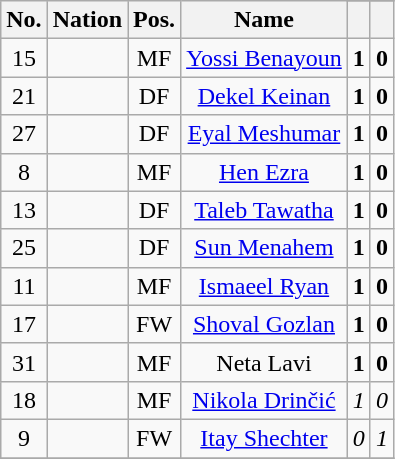<table class="wikitable sortable" style="text-align: center">
<tr>
<th rowspan="2">No.</th>
<th rowspan="2">Nation</th>
<th rowspan="2">Pos.</th>
<th rowspan="2">Name</th>
</tr>
<tr>
<th></th>
<th></th>
</tr>
<tr>
<td>15</td>
<td></td>
<td>MF</td>
<td><a href='#'>Yossi Benayoun</a></td>
<td><strong>1</strong></td>
<td><strong>0</strong></td>
</tr>
<tr>
<td>21</td>
<td></td>
<td>DF</td>
<td><a href='#'>Dekel Keinan</a></td>
<td><strong>1</strong></td>
<td><strong>0</strong></td>
</tr>
<tr>
<td>27</td>
<td></td>
<td>DF</td>
<td><a href='#'>Eyal Meshumar</a></td>
<td><strong>1</strong></td>
<td><strong>0</strong></td>
</tr>
<tr>
<td>8</td>
<td></td>
<td>MF</td>
<td><a href='#'>Hen Ezra</a></td>
<td><strong>1</strong></td>
<td><strong>0</strong></td>
</tr>
<tr>
<td>13</td>
<td></td>
<td>DF</td>
<td><a href='#'>Taleb Tawatha</a></td>
<td><strong>1</strong></td>
<td><strong>0</strong></td>
</tr>
<tr>
<td>25</td>
<td></td>
<td>DF</td>
<td><a href='#'>Sun Menahem</a></td>
<td><strong>1</strong></td>
<td><strong>0</strong></td>
</tr>
<tr>
<td>11</td>
<td></td>
<td>MF</td>
<td><a href='#'>Ismaeel Ryan</a></td>
<td><strong>1</strong></td>
<td><strong>0</strong></td>
</tr>
<tr>
<td>17</td>
<td></td>
<td>FW</td>
<td><a href='#'>Shoval Gozlan</a></td>
<td><strong>1</strong></td>
<td><strong>0</strong></td>
</tr>
<tr>
<td>31</td>
<td></td>
<td>MF</td>
<td>Neta Lavi</td>
<td><strong>1</strong></td>
<td><strong>0</strong></td>
</tr>
<tr>
<td>18</td>
<td></td>
<td>MF</td>
<td><a href='#'>Nikola Drinčić</a></td>
<td><em>1</em></td>
<td><em>0</em></td>
</tr>
<tr>
<td>9</td>
<td></td>
<td>FW</td>
<td><a href='#'>Itay Shechter</a></td>
<td><em>0</em></td>
<td><em>1</em></td>
</tr>
<tr>
</tr>
</table>
